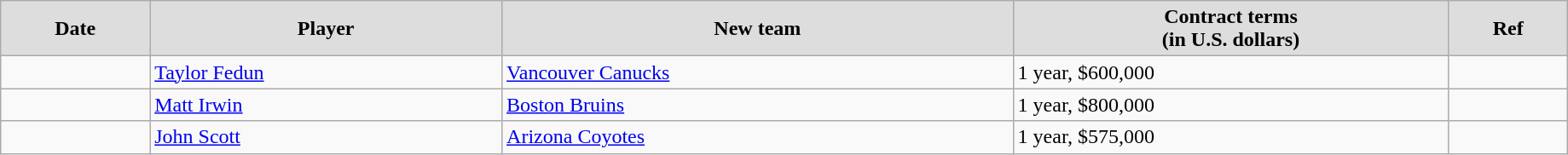<table class="wikitable" width=97%>
<tr align="center" bgcolor="#dddddd">
<td><strong>Date</strong></td>
<td><strong>Player</strong></td>
<td><strong>New team</strong></td>
<td><strong>Contract terms</strong><br><strong>(in U.S. dollars)</strong></td>
<td><strong>Ref</strong></td>
</tr>
<tr>
<td></td>
<td><a href='#'>Taylor Fedun</a></td>
<td><a href='#'>Vancouver Canucks</a></td>
<td>1 year, $600,000</td>
<td></td>
</tr>
<tr>
<td></td>
<td><a href='#'>Matt Irwin</a></td>
<td><a href='#'>Boston Bruins</a></td>
<td>1 year, $800,000</td>
<td></td>
</tr>
<tr>
<td></td>
<td><a href='#'>John Scott</a></td>
<td><a href='#'>Arizona Coyotes</a></td>
<td>1 year, $575,000</td>
<td></td>
</tr>
</table>
